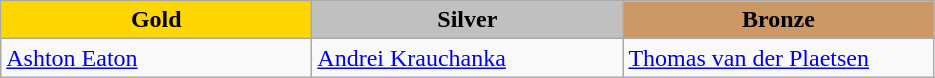<table class="wikitable" style="text-align:left">
<tr align="center">
<td width=200 bgcolor=gold><strong>Gold</strong></td>
<td width=200 bgcolor=silver><strong>Silver</strong></td>
<td width=200 bgcolor=CC9966><strong>Bronze</strong></td>
</tr>
<tr>
<td><a href='#'>Ashton Eaton</a><br><em></em></td>
<td><a href='#'>Andrei Krauchanka</a><br><em></em></td>
<td><a href='#'>Thomas van der Plaetsen</a><br><em></em></td>
</tr>
</table>
